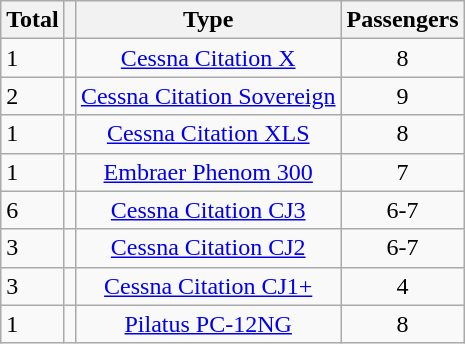<table class="wikitable">
<tr>
<th>Total</th>
<th></th>
<th>Type</th>
<th>Passengers</th>
</tr>
<tr>
<td>1</td>
<td></td>
<td align="center"><a href='#'>Cessna Citation X</a></td>
<td align=center>8</td>
</tr>
<tr>
<td>2</td>
<td></td>
<td align="center"><a href='#'>Cessna Citation Sovereign</a></td>
<td align=center>9</td>
</tr>
<tr>
<td>1</td>
<td></td>
<td align="center"><a href='#'>Cessna Citation XLS</a></td>
<td align=center>8</td>
</tr>
<tr>
<td>1</td>
<td></td>
<td align="center"><a href='#'>Embraer Phenom 300</a></td>
<td align=center>7</td>
</tr>
<tr>
<td>6</td>
<td></td>
<td align="center"><a href='#'>Cessna Citation CJ3</a></td>
<td align=center>6-7</td>
</tr>
<tr>
<td>3</td>
<td></td>
<td align="center"><a href='#'>Cessna Citation CJ2</a></td>
<td align=center>6-7</td>
</tr>
<tr>
<td>3</td>
<td></td>
<td align="center"><a href='#'>Cessna Citation CJ1+</a></td>
<td align=center>4</td>
</tr>
<tr>
<td>1</td>
<td></td>
<td align="center"><a href='#'>Pilatus PC-12NG</a></td>
<td align=center>8</td>
</tr>
</table>
